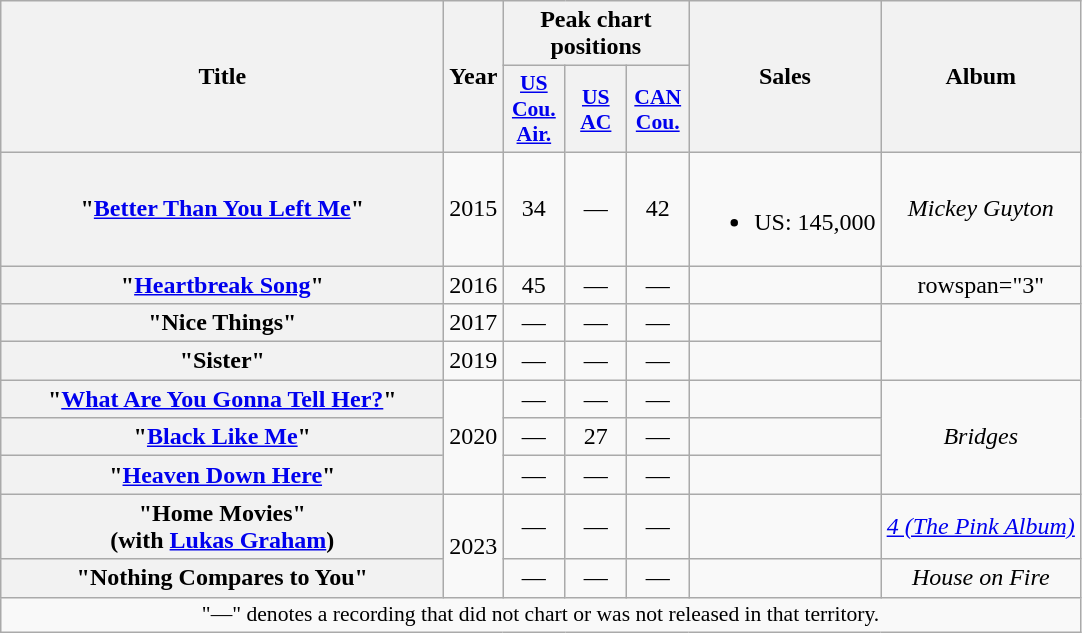<table class="wikitable plainrowheaders" style="text-align:center;" border="1">
<tr>
<th scope="col" rowspan="2" style="width:18em;">Title</th>
<th scope="col" rowspan="2">Year</th>
<th scope="col" colspan="3">Peak chart positions</th>
<th scope="col" rowspan="2">Sales</th>
<th scope="col" rowspan="2">Album</th>
</tr>
<tr>
<th scope="col" style="width:2.4em;font-size:90%;"><a href='#'>US<br>Cou.<br>Air.</a><br></th>
<th scope="col" style="width:2.4em;font-size:90%;"><a href='#'>US<br>AC</a><br></th>
<th scope="col" style="width:2.4em;font-size:90%;"><a href='#'>CAN<br>Cou.</a><br></th>
</tr>
<tr>
<th scope="row">"<a href='#'>Better Than You Left Me</a>"</th>
<td>2015</td>
<td>34</td>
<td>—</td>
<td>42</td>
<td><br><ul><li>US: 145,000</li></ul></td>
<td><em>Mickey Guyton</em></td>
</tr>
<tr>
<th scope="row">"<a href='#'>Heartbreak Song</a>"</th>
<td>2016</td>
<td>45</td>
<td>—</td>
<td>—</td>
<td></td>
<td>rowspan="3" </td>
</tr>
<tr>
<th scope="row">"Nice Things"</th>
<td>2017</td>
<td>—</td>
<td>—</td>
<td>—</td>
<td></td>
</tr>
<tr>
<th scope="row">"Sister"</th>
<td>2019</td>
<td>—</td>
<td>—</td>
<td>—</td>
<td></td>
</tr>
<tr>
<th scope="row">"<a href='#'>What Are You Gonna Tell Her?</a>"</th>
<td rowspan="3">2020</td>
<td>—</td>
<td>—</td>
<td>—</td>
<td></td>
<td rowspan="3"><em>Bridges</em></td>
</tr>
<tr>
<th scope="row">"<a href='#'>Black Like Me</a>"</th>
<td>—</td>
<td>27</td>
<td>—</td>
<td></td>
</tr>
<tr>
<th scope="row">"<a href='#'>Heaven Down Here</a>"</th>
<td>—</td>
<td>—</td>
<td>—</td>
<td></td>
</tr>
<tr>
<th scope="row">"Home Movies"<br><span>(with <a href='#'>Lukas Graham</a>)</span></th>
<td rowspan="2">2023</td>
<td>—</td>
<td>—</td>
<td>—</td>
<td></td>
<td><em><a href='#'>4 (The Pink Album)</a></em></td>
</tr>
<tr>
<th scope="row">"Nothing Compares to You"<br></th>
<td>—</td>
<td>—</td>
<td>—</td>
<td></td>
<td><em>House on Fire</em></td>
</tr>
<tr>
<td colspan="7" style="font-size:90%">"—" denotes a recording that did not chart or was not released in that territory.</td>
</tr>
</table>
